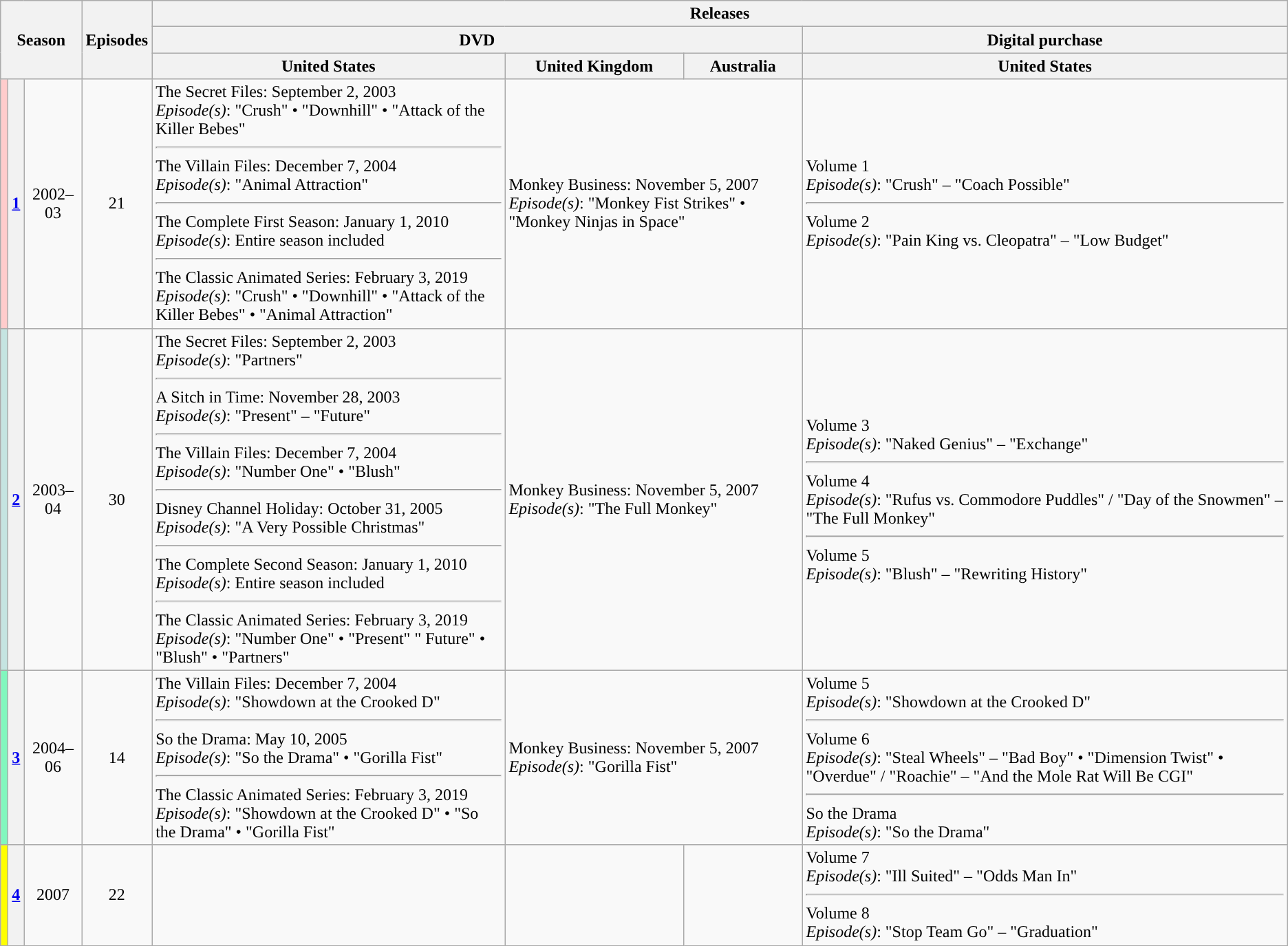<table class="wikitable">
<tr>
<th colspan=3 rowspan=3>Season</th>
<th rowspan=3>Episodes</th>
<th colspan=4>Releases</th>
</tr>
<tr>
<th colspan=3>DVD</th>
<th colspan=1>Digital purchase</th>
</tr>
<tr>
<th>United States</th>
<th>United Kingdom</th>
<th>Australia</th>
<th>United States</th>
</tr>
<tr>
<th style="background:#fcc"></th>
<th><a href='#'>1</a></th>
<td style="text-align: center">2002–03</td>
<td style="text-align: center">21</td>
<td>The Secret Files: September 2, 2003<br><em>Episode(s)</em>: "Crush" • "Downhill" • "Attack of the Killer Bebes"<hr>The Villain Files: December 7, 2004<br><em>Episode(s)</em>: "Animal Attraction"<hr>The Complete First Season: January 1, 2010<br><em>Episode(s)</em>: Entire season included<hr>The Classic Animated Series: February 3, 2019<br><em>Episode(s)</em>: "Crush" • "Downhill" • "Attack of the Killer Bebes" • "Animal Attraction"</td>
<td colspan="2">Monkey Business: November 5, 2007<br><em>Episode(s)</em>: "Monkey Fist Strikes" • "Monkey Ninjas in Space"</td>
<td>Volume 1<br><em>Episode(s)</em>: "Crush" – "Coach Possible"<hr>Volume 2<br><em>Episode(s)</em>: "Pain King vs. Cleopatra" – "Low Budget"</td>
</tr>
<tr>
<th style="background:#C5E4E1"></th>
<th><a href='#'>2</a></th>
<td style="text-align: center">2003–04</td>
<td style="text-align: center">30</td>
<td>The Secret Files: September 2, 2003<br><em>Episode(s)</em>: "Partners"<hr>A Sitch in Time: November 28, 2003<br><em>Episode(s)</em>: "Present" – "Future"<hr>The Villain Files: December 7, 2004<br><em>Episode(s)</em>: "Number One" • "Blush"<hr>Disney Channel Holiday: October 31, 2005<br><em>Episode(s)</em>: "A Very Possible Christmas"<hr>The Complete Second Season: January 1, 2010<br><em>Episode(s)</em>: Entire season included<hr>The Classic Animated Series: February 3, 2019<br><em>Episode(s)</em>: "Number One" • "Present" " Future" • "Blush" • "Partners"</td>
<td colspan="2">Monkey Business: November 5, 2007<br><em>Episode(s)</em>: "The Full Monkey"</td>
<td>Volume 3<br><em>Episode(s)</em>: "Naked Genius" – "Exchange"<hr>Volume 4<br><em>Episode(s)</em>: "Rufus vs. Commodore Puddles" / "Day of the Snowmen" – "The Full Monkey"<hr>Volume 5<br><em>Episode(s)</em>: "Blush" – "Rewriting History"</td>
</tr>
<tr>
<th style="background:#81F7BE"></th>
<th><a href='#'>3</a></th>
<td style="text-align: center">2004–06</td>
<td style="text-align: center">14</td>
<td>The Villain Files: December 7, 2004<br><em>Episode(s)</em>: "Showdown at the Crooked D"<hr>So the Drama: May 10, 2005<br><em>Episode(s)</em>: "So the Drama" • "Gorilla Fist"<hr>The Classic Animated Series: February 3, 2019<br><em>Episode(s)</em>: "Showdown at the Crooked D" • "So the Drama" • "Gorilla Fist"</td>
<td colspan="2">Monkey Business: November 5, 2007<br><em>Episode(s)</em>: "Gorilla Fist"</td>
<td>Volume 5<br><em>Episode(s)</em>: "Showdown at the Crooked D"<hr>Volume 6<br><em>Episode(s)</em>: "Steal Wheels" – "Bad Boy" • "Dimension Twist" • "Overdue" / "Roachie" – "And the Mole Rat Will Be CGI"<hr>So the Drama<br><em>Episode(s)</em>: "So the Drama"</td>
</tr>
<tr>
<th style="background:#ff0"></th>
<th><a href='#'>4</a></th>
<td style="text-align: center">2007</td>
<td style="text-align: center">22</td>
<td></td>
<td></td>
<td></td>
<td>Volume 7<br><em>Episode(s)</em>: "Ill Suited" – "Odds Man In"<hr>Volume 8<br><em>Episode(s)</em>: "Stop Team Go" – "Graduation"</td>
</tr>
</table>
